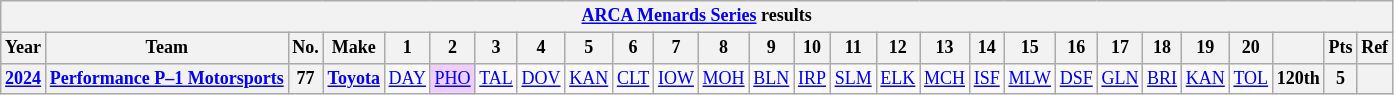<table class="wikitable" style="text-align:center; font-size:75%">
<tr>
<th colspan=27><a href='#'>ARCA Menards Series</a> results</th>
</tr>
<tr>
<th>Year</th>
<th>Team</th>
<th>No.</th>
<th>Make</th>
<th>1</th>
<th>2</th>
<th>3</th>
<th>4</th>
<th>5</th>
<th>6</th>
<th>7</th>
<th>8</th>
<th>9</th>
<th>10</th>
<th>11</th>
<th>12</th>
<th>13</th>
<th>14</th>
<th>15</th>
<th>16</th>
<th>17</th>
<th>18</th>
<th>19</th>
<th>20</th>
<th></th>
<th>Pts</th>
<th>Ref</th>
</tr>
<tr>
<th><a href='#'>2024</a></th>
<th nowrap><a href='#'>Performance P–1 Motorsports</a></th>
<th>77</th>
<th><a href='#'>Toyota</a></th>
<td><a href='#'>DAY</a></td>
<td style="background:#EFCFFF;"><a href='#'>PHO</a><br></td>
<td><a href='#'>TAL</a></td>
<td><a href='#'>DOV</a></td>
<td><a href='#'>KAN</a></td>
<td><a href='#'>CLT</a></td>
<td><a href='#'>IOW</a></td>
<td><a href='#'>MOH</a></td>
<td><a href='#'>BLN</a></td>
<td><a href='#'>IRP</a></td>
<td><a href='#'>SLM</a></td>
<td><a href='#'>ELK</a></td>
<td><a href='#'>MCH</a></td>
<td><a href='#'>ISF</a></td>
<td><a href='#'>MLW</a></td>
<td><a href='#'>DSF</a></td>
<td><a href='#'>GLN</a></td>
<td><a href='#'>BRI</a></td>
<td><a href='#'>KAN</a></td>
<td><a href='#'>TOL</a></td>
<th>120th</th>
<th>5</th>
<th></th>
</tr>
</table>
